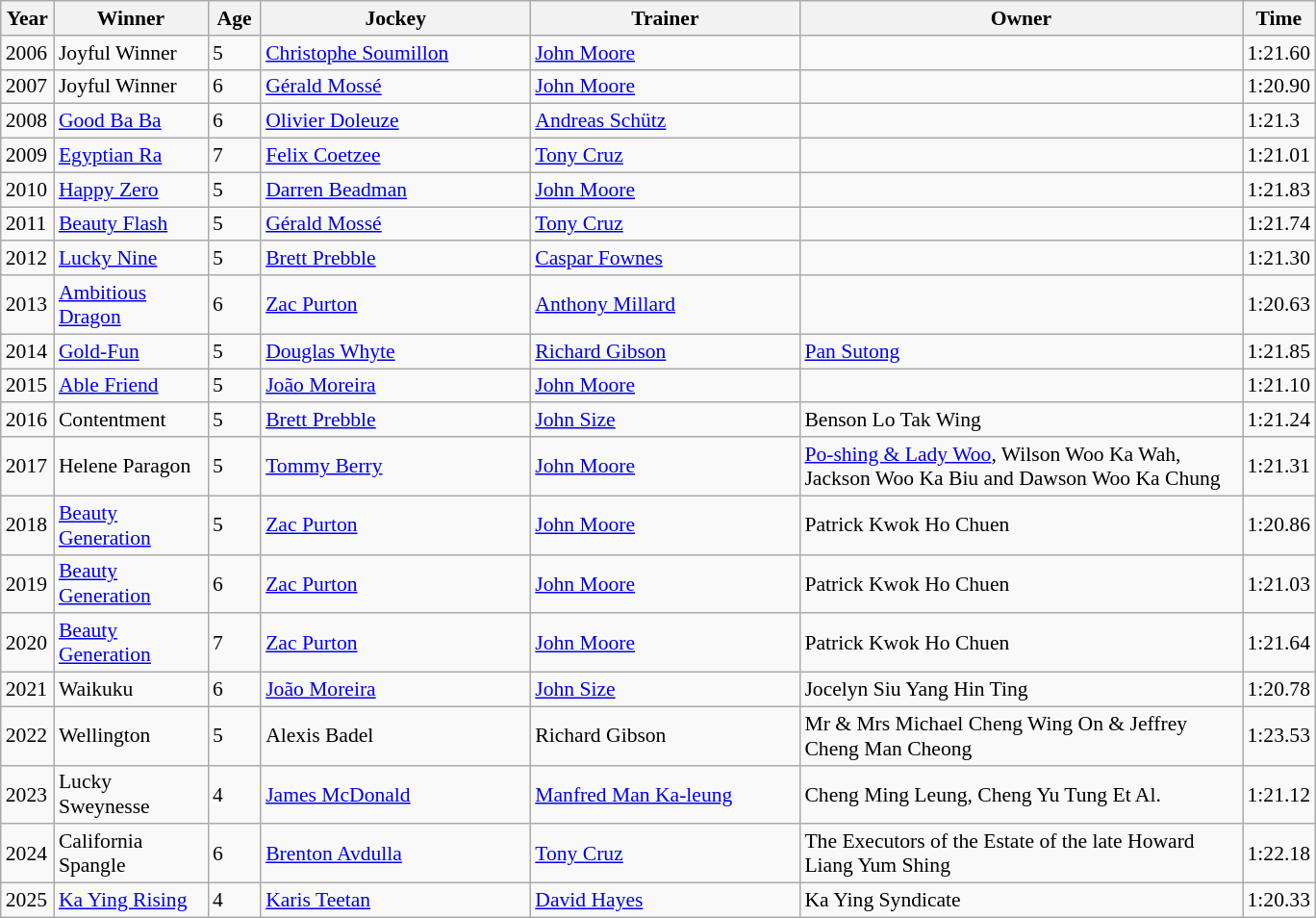<table class="wikitable sortable" style="font-size:90%">
<tr>
<th style="width:30px">Year<br></th>
<th style="width:100px">Winner<br></th>
<th style="width:30px">Age<br></th>
<th style="width:180px">Jockey<br></th>
<th style="width:180px">Trainer<br></th>
<th style="width:300px">Owner<br></th>
<th>Time<br></th>
</tr>
<tr>
<td>2006</td>
<td>Joyful Winner</td>
<td>5</td>
<td><a href='#'>Christophe Soumillon</a></td>
<td><a href='#'>John Moore</a></td>
<td></td>
<td>1:21.60</td>
</tr>
<tr>
<td>2007</td>
<td>Joyful Winner</td>
<td>6</td>
<td><a href='#'>Gérald Mossé</a></td>
<td><a href='#'>John Moore</a></td>
<td></td>
<td>1:20.90</td>
</tr>
<tr>
<td>2008</td>
<td><a href='#'>Good Ba Ba</a></td>
<td>6</td>
<td><a href='#'>Olivier Doleuze</a></td>
<td><a href='#'>Andreas Schütz</a></td>
<td></td>
<td>1:21.3</td>
</tr>
<tr>
<td>2009</td>
<td><a href='#'>Egyptian Ra</a></td>
<td>7</td>
<td><a href='#'>Felix Coetzee</a></td>
<td><a href='#'>Tony Cruz</a></td>
<td></td>
<td>1:21.01</td>
</tr>
<tr>
<td>2010</td>
<td><a href='#'>Happy Zero</a></td>
<td>5</td>
<td><a href='#'>Darren Beadman</a></td>
<td><a href='#'>John Moore</a></td>
<td></td>
<td>1:21.83</td>
</tr>
<tr>
<td>2011</td>
<td><a href='#'>Beauty Flash</a></td>
<td>5</td>
<td><a href='#'>Gérald Mossé</a></td>
<td><a href='#'>Tony Cruz</a></td>
<td></td>
<td>1:21.74</td>
</tr>
<tr>
<td>2012</td>
<td><a href='#'>Lucky Nine</a></td>
<td>5</td>
<td><a href='#'>Brett Prebble</a></td>
<td><a href='#'>Caspar Fownes</a></td>
<td></td>
<td>1:21.30</td>
</tr>
<tr>
<td>2013</td>
<td><a href='#'>Ambitious Dragon</a></td>
<td>6</td>
<td><a href='#'>Zac Purton</a></td>
<td><a href='#'>Anthony Millard</a></td>
<td></td>
<td>1:20.63</td>
</tr>
<tr>
<td>2014</td>
<td><a href='#'>Gold-Fun</a></td>
<td>5</td>
<td><a href='#'>Douglas Whyte</a></td>
<td><a href='#'>Richard Gibson</a></td>
<td><a href='#'>Pan Sutong</a></td>
<td>1:21.85</td>
</tr>
<tr>
<td>2015</td>
<td><a href='#'>Able Friend</a></td>
<td>5</td>
<td><a href='#'>João Moreira</a></td>
<td><a href='#'>John Moore</a></td>
<td></td>
<td>1:21.10</td>
</tr>
<tr>
<td>2016</td>
<td>Contentment</td>
<td>5</td>
<td><a href='#'>Brett Prebble</a></td>
<td><a href='#'>John Size</a></td>
<td>Benson Lo Tak Wing</td>
<td>1:21.24</td>
</tr>
<tr>
<td>2017</td>
<td>Helene Paragon</td>
<td>5</td>
<td><a href='#'>Tommy Berry</a></td>
<td><a href='#'>John Moore</a></td>
<td><a href='#'>Po-shing & Lady Woo</a>, Wilson Woo Ka Wah, Jackson Woo Ka Biu and Dawson Woo Ka Chung</td>
<td>1:21.31</td>
</tr>
<tr>
<td>2018</td>
<td><a href='#'>Beauty Generation</a></td>
<td>5</td>
<td><a href='#'>Zac Purton</a></td>
<td><a href='#'>John Moore</a></td>
<td>Patrick Kwok Ho Chuen</td>
<td>1:20.86</td>
</tr>
<tr>
<td>2019</td>
<td><a href='#'>Beauty Generation</a></td>
<td>6</td>
<td><a href='#'>Zac Purton</a></td>
<td><a href='#'>John Moore</a></td>
<td>Patrick Kwok Ho Chuen</td>
<td>1:21.03</td>
</tr>
<tr>
<td>2020</td>
<td><a href='#'>Beauty Generation</a></td>
<td>7</td>
<td><a href='#'>Zac Purton</a></td>
<td><a href='#'>John Moore</a></td>
<td>Patrick Kwok Ho Chuen</td>
<td>1:21.64</td>
</tr>
<tr>
<td>2021</td>
<td>Waikuku</td>
<td>6</td>
<td><a href='#'>João Moreira</a></td>
<td><a href='#'>John Size</a></td>
<td>Jocelyn Siu Yang Hin Ting</td>
<td>1:20.78</td>
</tr>
<tr>
<td>2022</td>
<td>Wellington</td>
<td>5</td>
<td>Alexis Badel</td>
<td>Richard Gibson</td>
<td>Mr & Mrs Michael Cheng Wing On & Jeffrey Cheng Man Cheong</td>
<td>1:23.53</td>
</tr>
<tr>
<td>2023</td>
<td>Lucky Sweynesse</td>
<td>4</td>
<td><a href='#'>James McDonald</a></td>
<td><a href='#'>Manfred Man Ka-leung</a></td>
<td>Cheng Ming Leung, Cheng Yu Tung Et Al.</td>
<td>1:21.12</td>
</tr>
<tr>
<td>2024</td>
<td>California Spangle</td>
<td>6</td>
<td><a href='#'>Brenton Avdulla</a></td>
<td><a href='#'>Tony Cruz</a></td>
<td>The Executors of the Estate of the late Howard Liang Yum Shing</td>
<td>1:22.18</td>
</tr>
<tr>
<td>2025</td>
<td><a href='#'>Ka Ying Rising</a></td>
<td>4</td>
<td><a href='#'>Karis Teetan</a></td>
<td><a href='#'>David Hayes</a></td>
<td>Ka Ying Syndicate</td>
<td>1:20.33</td>
</tr>
</table>
